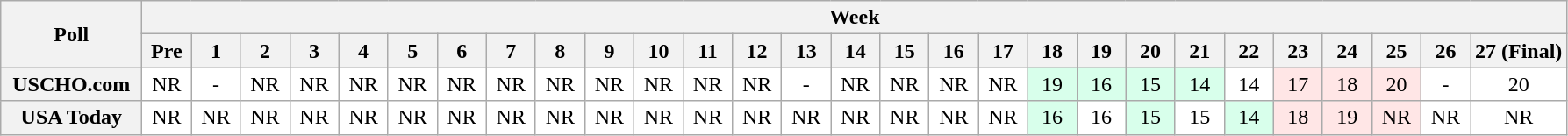<table class="wikitable" style="white-space:nowrap;">
<tr>
<th scope="col" width="100" rowspan="2">Poll</th>
<th colspan="28">Week</th>
</tr>
<tr>
<th scope="col" width="30">Pre</th>
<th scope="col" width="30">1</th>
<th scope="col" width="30">2</th>
<th scope="col" width="30">3</th>
<th scope="col" width="30">4</th>
<th scope="col" width="30">5</th>
<th scope="col" width="30">6</th>
<th scope="col" width="30">7</th>
<th scope="col" width="30">8</th>
<th scope="col" width="30">9</th>
<th scope="col" width="30">10</th>
<th scope="col" width="30">11</th>
<th scope="col" width="30">12</th>
<th scope="col" width="30">13</th>
<th scope="col" width="30">14</th>
<th scope="col" width="30">15</th>
<th scope="col" width="30">16</th>
<th scope="col" width="30">17</th>
<th scope="col" width="30">18</th>
<th scope="col" width="30">19</th>
<th scope="col" width="30">20</th>
<th scope="col" width="30">21</th>
<th scope="col" width="30">22</th>
<th scope="col" width="30">23</th>
<th scope="col" width="30">24</th>
<th scope="col" width="30">25</th>
<th scope="col" width="30">26</th>
<th scope="col" width="30">27 (Final)</th>
</tr>
<tr style="text-align:center;">
<th>USCHO.com</th>
<td bgcolor=FFFFFF>NR</td>
<td bgcolor=FFFFFF>-</td>
<td bgcolor=FFFFFF>NR</td>
<td bgcolor=FFFFFF>NR</td>
<td bgcolor=FFFFFF>NR</td>
<td bgcolor=FFFFFF>NR</td>
<td bgcolor=FFFFFF>NR</td>
<td bgcolor=FFFFFF>NR</td>
<td bgcolor=FFFFFF>NR</td>
<td bgcolor=FFFFFF>NR</td>
<td bgcolor=FFFFFF>NR</td>
<td bgcolor=FFFFFF>NR</td>
<td bgcolor=FFFFFF>NR</td>
<td bgcolor=FFFFFF>-</td>
<td bgcolor=FFFFFF>NR</td>
<td bgcolor=FFFFFF>NR</td>
<td bgcolor=FFFFFF>NR</td>
<td bgcolor=FFFFFF>NR</td>
<td bgcolor=D8FFEB>19</td>
<td bgcolor=D8FFEB>16</td>
<td bgcolor=D8FFEB>15</td>
<td bgcolor=D8FFEB>14</td>
<td bgcolor=FFFFFF>14</td>
<td bgcolor=FFE6E6>17</td>
<td bgcolor=FFE6E6>18</td>
<td bgcolor=FFE6E6>20</td>
<td bgcolor=FFFFFF>-</td>
<td bgcolor=FFFFFF>20</td>
</tr>
<tr style="text-align:center;">
<th>USA Today</th>
<td bgcolor=FFFFFF>NR</td>
<td bgcolor=FFFFFF>NR</td>
<td bgcolor=FFFFFF>NR</td>
<td bgcolor=FFFFFF>NR</td>
<td bgcolor=FFFFFF>NR</td>
<td bgcolor=FFFFFF>NR</td>
<td bgcolor=FFFFFF>NR</td>
<td bgcolor=FFFFFF>NR</td>
<td bgcolor=FFFFFF>NR</td>
<td bgcolor=FFFFFF>NR</td>
<td bgcolor=FFFFFF>NR</td>
<td bgcolor=FFFFFF>NR</td>
<td bgcolor=FFFFFF>NR</td>
<td bgcolor=FFFFFF>NR</td>
<td bgcolor=FFFFFF>NR</td>
<td bgcolor=FFFFFF>NR</td>
<td bgcolor=FFFFFF>NR</td>
<td bgcolor=FFFFFF>NR</td>
<td bgcolor=D8FFEB>16</td>
<td bgcolor=FFFFFF>16</td>
<td bgcolor=D8FFEB>15</td>
<td bgcolor=FFFFFF>15</td>
<td bgcolor=D8FFEB>14</td>
<td bgcolor=FFE6E6>18</td>
<td bgcolor=FFE6E6>19</td>
<td bgcolor=FFE6E6>NR</td>
<td bgcolor=FFFFFF>NR</td>
<td bgcolor=FFFFFF>NR</td>
</tr>
</table>
